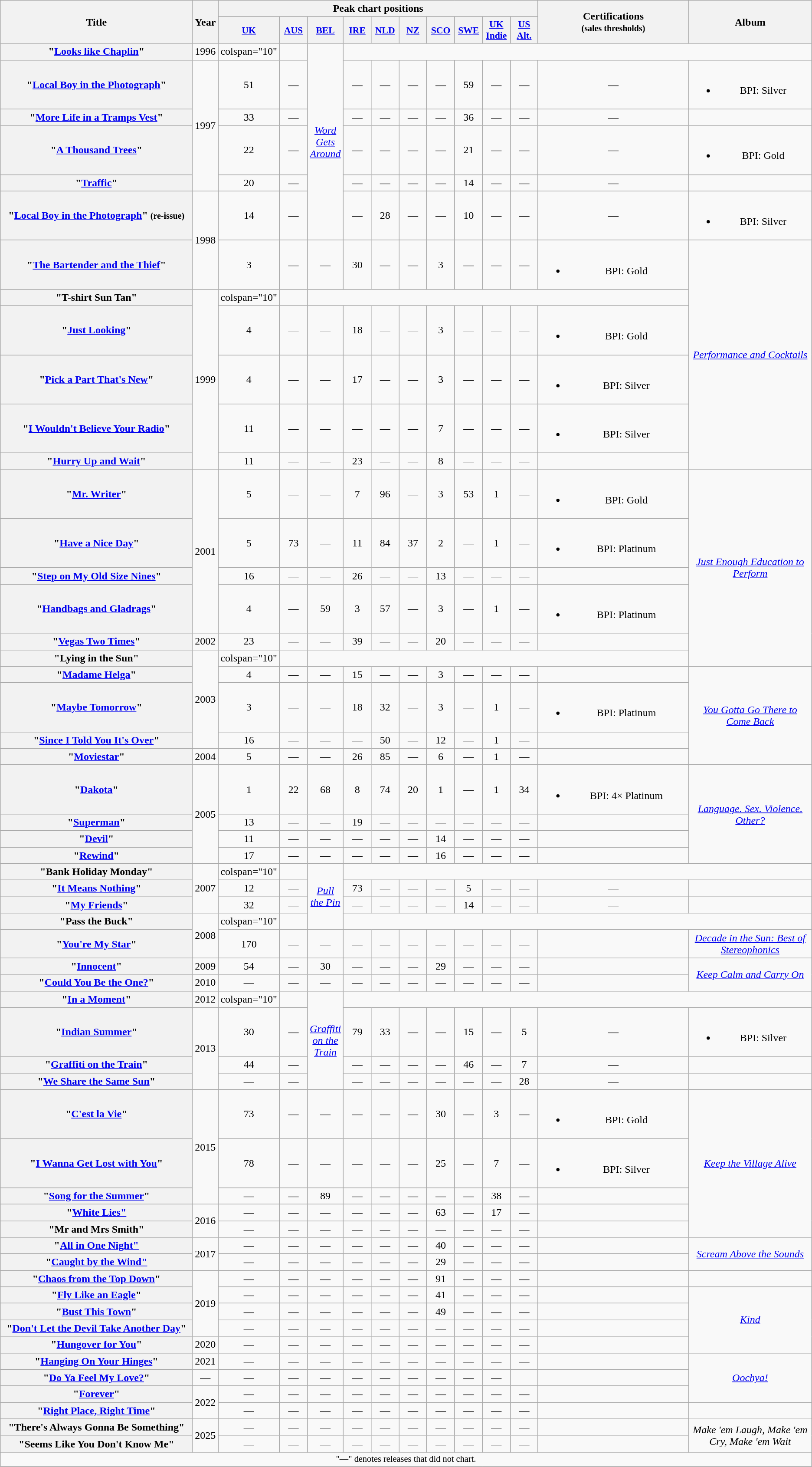<table class="wikitable plainrowheaders" style="text-align:center;">
<tr>
<th scope="col" rowspan="2" style="width:18em;">Title</th>
<th scope="col" rowspan="2">Year</th>
<th scope="col" colspan="10">Peak chart positions</th>
<th scope="col" rowspan="2" style="width:14em;">Certifications<br><small>(sales thresholds)</small></th>
<th scope="col" rowspan="2">Album</th>
</tr>
<tr>
<th scope="col" style="width:2.5em; font-size:90%;"><a href='#'>UK</a><br></th>
<th scope="col" style="width:2.5em; font-size:90%;"><a href='#'>AUS</a><br></th>
<th scope="col" style="width:2.5em; font-size:90%;"><a href='#'>BEL</a><br></th>
<th scope="col" style="width:2.5em; font-size:90%;"><a href='#'>IRE</a><br></th>
<th scope="col" style="width:2.5em; font-size:90%;"><a href='#'>NLD</a><br></th>
<th scope="col" style="width:2.5em; font-size:90%;"><a href='#'>NZ</a><br></th>
<th scope="col" style="width:2.5em; font-size:90%;"><a href='#'>SCO</a></th>
<th scope="col" style="width:2.5em; font-size:90%;"><a href='#'>SWE</a><br></th>
<th scope="col" style="width:2.5em; font-size:90%;"><a href='#'>UK Indie</a></th>
<th scope="col" style="width:2.5em; font-size:90%;"><a href='#'>US Alt.</a></th>
</tr>
<tr>
<th scope="row">"<a href='#'>Looks like Chaplin</a>"</th>
<td>1996</td>
<td>colspan="10" </td>
<td></td>
<td rowspan="6"><em><a href='#'>Word Gets Around</a></em></td>
</tr>
<tr>
<th scope="row">"<a href='#'>Local Boy in the Photograph</a>"</th>
<td rowspan="4">1997</td>
<td>51</td>
<td>—</td>
<td>—</td>
<td>—</td>
<td>—</td>
<td>—</td>
<td>59</td>
<td>—</td>
<td>—</td>
<td>—</td>
<td><br><ul><li>BPI: Silver</li></ul></td>
</tr>
<tr>
<th scope="row">"<a href='#'>More Life in a Tramps Vest</a>"</th>
<td>33</td>
<td>—</td>
<td>—</td>
<td>—</td>
<td>—</td>
<td>—</td>
<td>36</td>
<td>—</td>
<td>—</td>
<td>—</td>
<td></td>
</tr>
<tr>
<th scope="row">"<a href='#'>A Thousand Trees</a>"</th>
<td>22</td>
<td>—</td>
<td>—</td>
<td>—</td>
<td>—</td>
<td>—</td>
<td>21</td>
<td>—</td>
<td>—</td>
<td>—</td>
<td><br><ul><li>BPI: Gold</li></ul></td>
</tr>
<tr>
<th scope="row">"<a href='#'>Traffic</a>"</th>
<td>20</td>
<td>—</td>
<td>—</td>
<td>—</td>
<td>—</td>
<td>—</td>
<td>14</td>
<td>—</td>
<td>—</td>
<td>—</td>
</tr>
<tr>
<th scope="row">"<a href='#'>Local Boy in the Photograph</a>" <small>(re-issue)</small></th>
<td rowspan="2">1998</td>
<td>14</td>
<td>—</td>
<td>—</td>
<td>28</td>
<td>—</td>
<td>—</td>
<td>10</td>
<td>—</td>
<td>—</td>
<td>—</td>
<td><br><ul><li>BPI: Silver</li></ul></td>
</tr>
<tr>
<th scope="row">"<a href='#'>The Bartender and the Thief</a>"</th>
<td>3</td>
<td>—</td>
<td>—</td>
<td>30</td>
<td>—</td>
<td>—</td>
<td>3</td>
<td>—</td>
<td>—</td>
<td>—</td>
<td><br><ul><li>BPI: Gold</li></ul></td>
<td rowspan="6"><em><a href='#'>Performance and Cocktails</a></em></td>
</tr>
<tr>
<th scope="row">"T-shirt Sun Tan"</th>
<td rowspan="5">1999</td>
<td>colspan="10" </td>
<td></td>
</tr>
<tr>
<th scope="row">"<a href='#'>Just Looking</a>"</th>
<td>4</td>
<td>—</td>
<td>—</td>
<td>18</td>
<td>—</td>
<td>—</td>
<td>3</td>
<td>—</td>
<td>—</td>
<td>—</td>
<td><br><ul><li>BPI: Gold</li></ul></td>
</tr>
<tr>
<th scope="row">"<a href='#'>Pick a Part That's New</a>"</th>
<td>4</td>
<td>—</td>
<td>—</td>
<td>17</td>
<td>—</td>
<td>—</td>
<td>3</td>
<td>—</td>
<td>—</td>
<td>—</td>
<td><br><ul><li>BPI: Silver</li></ul></td>
</tr>
<tr>
<th scope="row">"<a href='#'>I Wouldn't Believe Your Radio</a>"</th>
<td>11</td>
<td>—</td>
<td>—</td>
<td>—</td>
<td>—</td>
<td>—</td>
<td>7</td>
<td>—</td>
<td>—</td>
<td>—</td>
<td><br><ul><li>BPI: Silver</li></ul></td>
</tr>
<tr>
<th scope="row">"<a href='#'>Hurry Up and Wait</a>"</th>
<td>11</td>
<td>—</td>
<td>—</td>
<td>23</td>
<td>—</td>
<td>—</td>
<td>8</td>
<td>—</td>
<td>—</td>
<td>—</td>
<td></td>
</tr>
<tr>
<th scope="row">"<a href='#'>Mr. Writer</a>"</th>
<td rowspan="4">2001</td>
<td>5</td>
<td>—</td>
<td>—</td>
<td>7</td>
<td>96</td>
<td>—</td>
<td>3</td>
<td>53</td>
<td>1</td>
<td>—</td>
<td><br><ul><li>BPI: Gold</li></ul></td>
<td rowspan="6"><em><a href='#'>Just Enough Education to Perform</a></em></td>
</tr>
<tr>
<th scope="row">"<a href='#'>Have a Nice Day</a>"</th>
<td>5</td>
<td>73</td>
<td>—</td>
<td>11</td>
<td>84</td>
<td>37</td>
<td>2</td>
<td>—</td>
<td>1</td>
<td>—</td>
<td><br><ul><li>BPI: Platinum</li></ul></td>
</tr>
<tr>
<th scope="row">"<a href='#'>Step on My Old Size Nines</a>"</th>
<td>16</td>
<td>—</td>
<td>—</td>
<td>26</td>
<td>—</td>
<td>—</td>
<td>13</td>
<td>—</td>
<td>—</td>
<td>—</td>
<td></td>
</tr>
<tr>
<th scope="row">"<a href='#'>Handbags and Gladrags</a>"</th>
<td>4</td>
<td>—</td>
<td>59</td>
<td>3</td>
<td>57</td>
<td>—</td>
<td>3<br></td>
<td>—</td>
<td>1</td>
<td>—</td>
<td><br><ul><li>BPI: Platinum</li></ul></td>
</tr>
<tr>
<th scope="row">"<a href='#'>Vegas Two Times</a>"</th>
<td>2002</td>
<td>23</td>
<td>—</td>
<td>—</td>
<td>39</td>
<td>—</td>
<td>—</td>
<td>20</td>
<td>—</td>
<td>—</td>
<td>—</td>
<td></td>
</tr>
<tr>
<th scope="row">"Lying in the Sun"</th>
<td rowspan="4">2003</td>
<td>colspan="10" </td>
<td></td>
</tr>
<tr>
<th scope="row">"<a href='#'>Madame Helga</a>"</th>
<td>4</td>
<td>—</td>
<td>—</td>
<td>15</td>
<td>—</td>
<td>—</td>
<td>3</td>
<td>—</td>
<td>—</td>
<td>—</td>
<td></td>
<td rowspan="4"><em><a href='#'>You Gotta Go There to Come Back</a></em></td>
</tr>
<tr>
<th scope="row">"<a href='#'>Maybe Tomorrow</a>"</th>
<td>3</td>
<td>—</td>
<td>—</td>
<td>18</td>
<td>32</td>
<td>—</td>
<td>3</td>
<td>—</td>
<td>1</td>
<td>—</td>
<td><br><ul><li>BPI: Platinum</li></ul></td>
</tr>
<tr>
<th scope="row">"<a href='#'>Since I Told You It's Over</a>"</th>
<td>16</td>
<td>—</td>
<td>—</td>
<td>—</td>
<td>50</td>
<td>—</td>
<td>12</td>
<td>—</td>
<td>1</td>
<td>—</td>
<td></td>
</tr>
<tr>
<th scope="row">"<a href='#'>Moviestar</a>"</th>
<td>2004</td>
<td>5</td>
<td>—</td>
<td>—</td>
<td>26</td>
<td>85</td>
<td>—</td>
<td>6</td>
<td>—</td>
<td>1</td>
<td>—</td>
<td></td>
</tr>
<tr>
<th scope="row">"<a href='#'>Dakota</a>"</th>
<td rowspan="4">2005</td>
<td>1</td>
<td>22</td>
<td>68</td>
<td>8</td>
<td>74</td>
<td>20</td>
<td>1<br></td>
<td>—</td>
<td>1</td>
<td>34</td>
<td><br><ul><li>BPI: 4× Platinum</li></ul></td>
<td rowspan="4"><em><a href='#'>Language. Sex. Violence. Other?</a></em></td>
</tr>
<tr>
<th scope="row">"<a href='#'>Superman</a>"</th>
<td>13</td>
<td>—</td>
<td>—</td>
<td>19</td>
<td>—</td>
<td>—</td>
<td>—</td>
<td>—</td>
<td>—</td>
<td>—</td>
<td></td>
</tr>
<tr>
<th scope="row">"<a href='#'>Devil</a>"</th>
<td>11</td>
<td>—</td>
<td>—</td>
<td>—</td>
<td>—</td>
<td>—</td>
<td>14</td>
<td>—</td>
<td>—</td>
<td>—</td>
<td></td>
</tr>
<tr>
<th scope="row">"<a href='#'>Rewind</a>"</th>
<td>17</td>
<td>—</td>
<td>—</td>
<td>—</td>
<td>—</td>
<td>—</td>
<td>16</td>
<td>—</td>
<td>—</td>
<td>—</td>
<td></td>
</tr>
<tr>
<th scope="row">"Bank Holiday Monday"</th>
<td rowspan="3">2007</td>
<td>colspan="10" </td>
<td></td>
<td rowspan="4"><em><a href='#'>Pull the Pin</a></em></td>
</tr>
<tr>
<th scope="row">"<a href='#'>It Means Nothing</a>"</th>
<td>12</td>
<td>—</td>
<td>73</td>
<td>—</td>
<td>—</td>
<td>—</td>
<td>5</td>
<td>—</td>
<td>—</td>
<td>—</td>
<td></td>
</tr>
<tr>
<th scope="row">"<a href='#'>My Friends</a>"</th>
<td>32</td>
<td>—</td>
<td>—</td>
<td>—</td>
<td>—</td>
<td>—</td>
<td>14</td>
<td>—</td>
<td>—</td>
<td>—</td>
<td></td>
</tr>
<tr>
<th scope="row">"Pass the Buck"</th>
<td rowspan="2">2008</td>
<td>colspan="10" </td>
</tr>
<tr>
<th scope="row">"<a href='#'>You're My Star</a>"</th>
<td>170</td>
<td>—</td>
<td>—</td>
<td>—</td>
<td>—</td>
<td>—</td>
<td>—</td>
<td>—</td>
<td>—</td>
<td>—</td>
<td></td>
<td><em><a href='#'>Decade in the Sun: Best of Stereophonics</a></em></td>
</tr>
<tr>
<th scope="row">"<a href='#'>Innocent</a>"</th>
<td>2009</td>
<td>54</td>
<td>—</td>
<td>30</td>
<td>—</td>
<td>—</td>
<td>—</td>
<td>29</td>
<td>—</td>
<td>—</td>
<td>—</td>
<td></td>
<td rowspan="2"><em><a href='#'>Keep Calm and Carry On</a></em></td>
</tr>
<tr>
<th scope="row">"<a href='#'>Could You Be the One?</a>"</th>
<td>2010</td>
<td>—</td>
<td>—</td>
<td>—</td>
<td>—</td>
<td>—</td>
<td>—</td>
<td>—</td>
<td>—</td>
<td>—</td>
<td>—</td>
<td></td>
</tr>
<tr>
<th scope="row">"<a href='#'>In a Moment</a>"</th>
<td>2012</td>
<td>colspan="10" </td>
<td></td>
<td rowspan="4"><em><a href='#'>Graffiti on the Train</a></em></td>
</tr>
<tr>
<th scope="row">"<a href='#'>Indian Summer</a>"</th>
<td rowspan="3">2013</td>
<td>30</td>
<td>—</td>
<td>79</td>
<td>33</td>
<td>—</td>
<td>—</td>
<td>15<br></td>
<td>—</td>
<td>5<br></td>
<td>—</td>
<td><br><ul><li>BPI: Silver</li></ul></td>
</tr>
<tr>
<th scope="row">"<a href='#'>Graffiti on the Train</a>"</th>
<td>44</td>
<td>—</td>
<td>—</td>
<td>—</td>
<td>—</td>
<td>—</td>
<td>46<br></td>
<td>—</td>
<td>7<br></td>
<td>—</td>
<td></td>
</tr>
<tr>
<th scope="row">"<a href='#'>We Share the Same Sun</a>"</th>
<td>—</td>
<td>—</td>
<td>—</td>
<td>—</td>
<td>—</td>
<td>—</td>
<td>—</td>
<td>—</td>
<td>28<br></td>
<td>—</td>
<td></td>
</tr>
<tr>
<th scope="row">"<a href='#'>C'est la Vie</a>"</th>
<td rowspan="3">2015</td>
<td>73</td>
<td>—</td>
<td>—</td>
<td>—</td>
<td>—</td>
<td>—</td>
<td>30<br></td>
<td>—</td>
<td>3<br></td>
<td>—</td>
<td><br><ul><li>BPI: Gold</li></ul></td>
<td rowspan="5"><em><a href='#'>Keep the Village Alive</a></em></td>
</tr>
<tr>
<th scope="row">"<a href='#'>I Wanna Get Lost with You</a>"</th>
<td>78</td>
<td>—</td>
<td>—</td>
<td>—</td>
<td>—</td>
<td>—</td>
<td>25<br></td>
<td>—</td>
<td>7<br></td>
<td>—</td>
<td><br><ul><li>BPI: Silver</li></ul></td>
</tr>
<tr>
<th scope="row">"<a href='#'>Song for the Summer</a>"</th>
<td>—</td>
<td>—</td>
<td>89</td>
<td>—</td>
<td>—</td>
<td>—</td>
<td>—</td>
<td>—</td>
<td>38<br></td>
<td>—</td>
<td></td>
</tr>
<tr>
<th scope="row">"<a href='#'>White Lies"</a></th>
<td rowspan="2">2016</td>
<td>—</td>
<td>—</td>
<td>—</td>
<td>—</td>
<td>—</td>
<td>—</td>
<td>63<br></td>
<td>—</td>
<td>17<br></td>
<td>—</td>
<td></td>
</tr>
<tr>
<th scope="row">"Mr and Mrs Smith"</th>
<td>—</td>
<td>—</td>
<td>—</td>
<td>—</td>
<td>—</td>
<td>—</td>
<td>—</td>
<td>—</td>
<td>—</td>
<td>—</td>
<td></td>
</tr>
<tr>
<th scope="row">"<a href='#'>All in One Night"</a></th>
<td rowspan="2">2017</td>
<td>—</td>
<td>—</td>
<td>—</td>
<td>—</td>
<td>—</td>
<td>—</td>
<td>40<br></td>
<td>—</td>
<td>—</td>
<td>—</td>
<td></td>
<td rowspan="2"><em><a href='#'>Scream Above the Sounds</a></em></td>
</tr>
<tr>
<th scope="row">"<a href='#'>Caught by the Wind"</a></th>
<td>—</td>
<td>—</td>
<td>—</td>
<td>—</td>
<td>—</td>
<td>—</td>
<td>29<br></td>
<td>—</td>
<td>—</td>
<td>—</td>
<td></td>
</tr>
<tr>
<th scope="row">"<a href='#'>Chaos from the Top Down</a>"</th>
<td rowspan="4">2019</td>
<td>—</td>
<td>—</td>
<td>—</td>
<td>—</td>
<td>—</td>
<td>—</td>
<td>91<br></td>
<td>—</td>
<td>—</td>
<td>—</td>
<td></td>
<td></td>
</tr>
<tr>
<th scope="row">"<a href='#'>Fly Like an Eagle</a>"</th>
<td>—</td>
<td>—</td>
<td>—</td>
<td>—</td>
<td>—</td>
<td>—</td>
<td>41<br></td>
<td>—</td>
<td>—</td>
<td>—</td>
<td></td>
<td rowspan="4"><em><a href='#'>Kind</a></em></td>
</tr>
<tr>
<th scope="row">"<a href='#'>Bust This Town</a>"</th>
<td>—</td>
<td>—</td>
<td>—</td>
<td>—</td>
<td>—</td>
<td>—</td>
<td>49<br></td>
<td>—</td>
<td>—</td>
<td>—</td>
<td></td>
</tr>
<tr>
<th scope="row">"<a href='#'>Don't Let the Devil Take Another Day</a>"</th>
<td>—</td>
<td>—</td>
<td>—</td>
<td>—</td>
<td>—</td>
<td>—</td>
<td>—</td>
<td>—</td>
<td>—</td>
<td>—</td>
<td></td>
</tr>
<tr>
<th scope="row">"<a href='#'>Hungover for You</a>"</th>
<td>2020</td>
<td>—</td>
<td>—</td>
<td>—</td>
<td>—</td>
<td>—</td>
<td>—</td>
<td>—</td>
<td>—</td>
<td>—</td>
<td>—</td>
<td></td>
</tr>
<tr>
<th scope="row">"<a href='#'>Hanging On Your Hinges</a>"</th>
<td rowspan="2">2021</td>
<td>—</td>
<td>—</td>
<td>—</td>
<td>—</td>
<td>—</td>
<td>—</td>
<td>—</td>
<td>—</td>
<td>—</td>
<td>—</td>
<td></td>
<td rowspan="4"><em><a href='#'>Oochya!</a></em></td>
</tr>
<tr>
</tr>
<tr>
<th scope="row">"<a href='#'>Do Ya Feel My Love?</a>"</th>
<td>—</td>
<td>—</td>
<td>—</td>
<td>—</td>
<td>—</td>
<td>—</td>
<td>—</td>
<td>—</td>
<td>—</td>
<td>—</td>
<td></td>
</tr>
<tr>
<th scope="row">"<a href='#'>Forever</a>"</th>
<td rowspan="2">2022</td>
<td>—</td>
<td>—</td>
<td>—</td>
<td>—</td>
<td>—</td>
<td>—</td>
<td>—</td>
<td>—</td>
<td>—</td>
<td>—</td>
<td></td>
</tr>
<tr>
<th scope="row">"<a href='#'>Right Place, Right Time</a>"</th>
<td>—</td>
<td>—</td>
<td>—</td>
<td>—</td>
<td>—</td>
<td>—</td>
<td>—</td>
<td>—</td>
<td>—</td>
<td>—</td>
<td></td>
</tr>
<tr>
</tr>
<tr>
<th scope="row">"There's Always Gonna Be Something"</th>
<td rowspan="2">2025</td>
<td>—</td>
<td>—</td>
<td>—</td>
<td>—</td>
<td>—</td>
<td>—</td>
<td>—</td>
<td>—</td>
<td>—</td>
<td>—</td>
<td></td>
<td rowspan="2"><em>Make 'em Laugh, Make 'em Cry, Make 'em Wait</em></td>
</tr>
<tr>
<th scope="row">"Seems Like You Don't Know Me"</th>
<td>—</td>
<td>—</td>
<td>—</td>
<td>—</td>
<td>—</td>
<td>—</td>
<td>—</td>
<td>—</td>
<td>—</td>
<td>—</td>
<td></td>
</tr>
<tr>
</tr>
<tr>
<td colspan="26" style="text-align:center; font-size:85%;">"—" denotes releases that did not chart.</td>
</tr>
</table>
